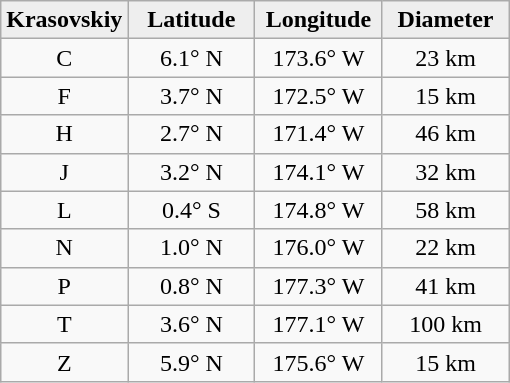<table class="wikitable">
<tr>
<th width="25%" style="background:#eeeeee;">Krasovskiy</th>
<th width="25%" style="background:#eeeeee;">Latitude</th>
<th width="25%" style="background:#eeeeee;">Longitude</th>
<th width="25%" style="background:#eeeeee;">Diameter</th>
</tr>
<tr>
<td align="center">C</td>
<td align="center">6.1° N</td>
<td align="center">173.6° W</td>
<td align="center">23 km</td>
</tr>
<tr>
<td align="center">F</td>
<td align="center">3.7° N</td>
<td align="center">172.5° W</td>
<td align="center">15 km</td>
</tr>
<tr>
<td align="center">H</td>
<td align="center">2.7° N</td>
<td align="center">171.4° W</td>
<td align="center">46 km</td>
</tr>
<tr>
<td align="center">J</td>
<td align="center">3.2° N</td>
<td align="center">174.1° W</td>
<td align="center">32 km</td>
</tr>
<tr>
<td align="center">L</td>
<td align="center">0.4° S</td>
<td align="center">174.8° W</td>
<td align="center">58 km</td>
</tr>
<tr>
<td align="center">N</td>
<td align="center">1.0° N</td>
<td align="center">176.0° W</td>
<td align="center">22 km</td>
</tr>
<tr>
<td align="center">P</td>
<td align="center">0.8° N</td>
<td align="center">177.3° W</td>
<td align="center">41 km</td>
</tr>
<tr>
<td align="center">T</td>
<td align="center">3.6° N</td>
<td align="center">177.1° W</td>
<td align="center">100 km</td>
</tr>
<tr>
<td align="center">Z</td>
<td align="center">5.9° N</td>
<td align="center">175.6° W</td>
<td align="center">15 km</td>
</tr>
</table>
